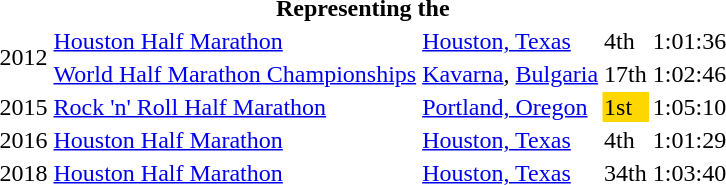<table>
<tr>
<th colspan="5">Representing the </th>
</tr>
<tr>
<td rowspan=2>2012</td>
<td><a href='#'>Houston Half Marathon</a></td>
<td><a href='#'>Houston, Texas</a></td>
<td>4th</td>
<td>1:01:36</td>
</tr>
<tr>
<td><a href='#'>World Half Marathon Championships</a></td>
<td><a href='#'>Kavarna</a>, <a href='#'>Bulgaria</a></td>
<td>17th</td>
<td>1:02:46</td>
</tr>
<tr>
<td>2015</td>
<td><a href='#'>Rock 'n' Roll Half Marathon</a></td>
<td><a href='#'>Portland, Oregon</a></td>
<td bgcolor=gold>1st</td>
<td>1:05:10</td>
</tr>
<tr>
<td>2016</td>
<td><a href='#'>Houston Half Marathon</a></td>
<td><a href='#'>Houston, Texas</a></td>
<td>4th</td>
<td>1:01:29</td>
</tr>
<tr>
<td>2018</td>
<td><a href='#'>Houston Half Marathon</a></td>
<td><a href='#'>Houston, Texas</a></td>
<td>34th</td>
<td>1:03:40</td>
</tr>
</table>
